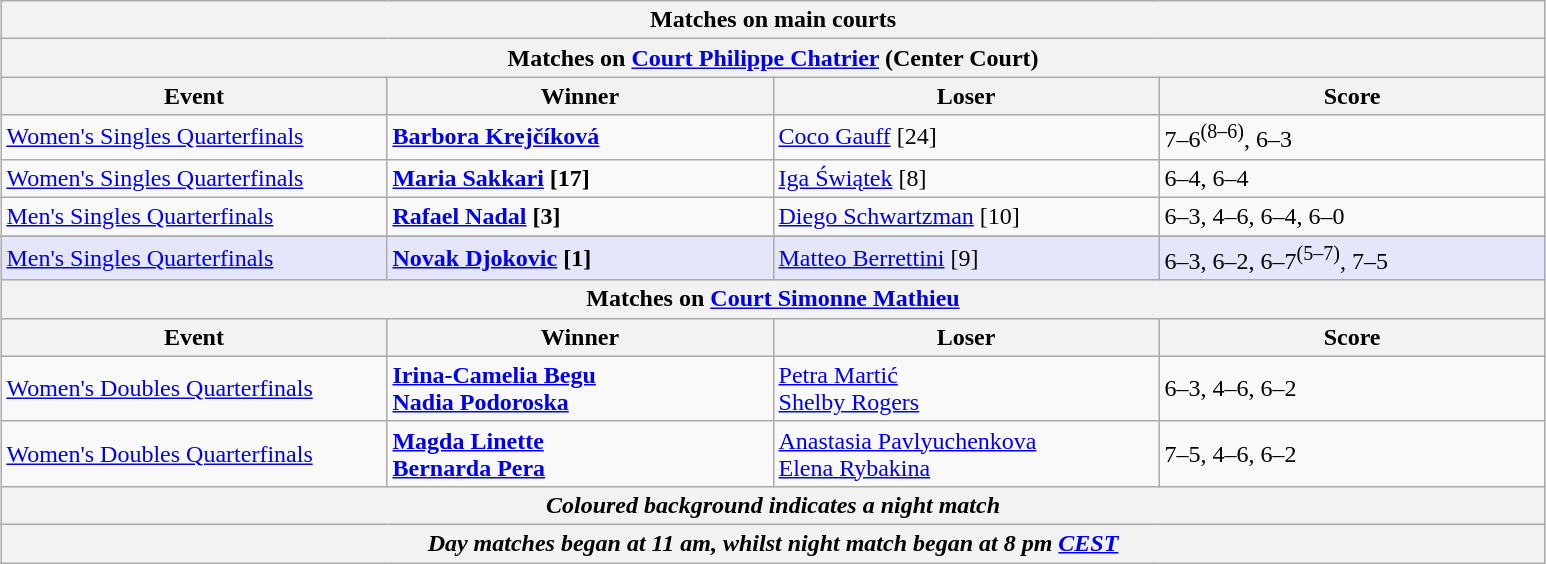<table class="wikitable" style="margin:auto;">
<tr>
<th colspan="4" style="white-space:nowrap">Matches on main courts</th>
</tr>
<tr>
<th colspan="4">Matches on <a href='#'>Court Philippe Chatrier</a> (Center Court)</th>
</tr>
<tr>
<th width="250">Event</th>
<th width="250">Winner</th>
<th width="250">Loser</th>
<th width="250">Score</th>
</tr>
<tr>
<td><a href='#'>Women's Singles Quarterfinals</a></td>
<td><strong> <a href='#'>Barbora Krejčíková</a></strong></td>
<td> <a href='#'>Coco Gauff</a> [24]</td>
<td>7–6<sup>(8–6)</sup>, 6–3</td>
</tr>
<tr>
<td><a href='#'>Women's Singles Quarterfinals</a></td>
<td><strong> <a href='#'>Maria Sakkari</a> [17]</strong></td>
<td> <a href='#'>Iga Świątek</a> [8]</td>
<td>6–4, 6–4</td>
</tr>
<tr>
<td><a href='#'>Men's Singles Quarterfinals</a></td>
<td><strong> <a href='#'>Rafael Nadal</a> [3]</strong></td>
<td> <a href='#'>Diego Schwartzman</a> [10]</td>
<td>6–3, 4–6, 6–4, 6–0</td>
</tr>
<tr>
</tr>
<tr bgcolor="lavender">
<td><a href='#'>Men's Singles Quarterfinals</a></td>
<td><strong> <a href='#'>Novak Djokovic</a> [1]</strong></td>
<td> <a href='#'>Matteo Berrettini</a> [9]</td>
<td>6–3, 6–2, 6–7<sup>(5–7)</sup>, 7–5</td>
</tr>
<tr>
<th colspan="4">Matches on <a href='#'>Court Simonne Mathieu</a></th>
</tr>
<tr>
<th width="250">Event</th>
<th width="250">Winner</th>
<th width="250">Loser</th>
<th width="250">Score</th>
</tr>
<tr>
<td><a href='#'>Women's Doubles Quarterfinals</a></td>
<td><strong> <a href='#'>Irina-Camelia Begu</a><br> <a href='#'>Nadia Podoroska</a></strong></td>
<td> <a href='#'>Petra Martić</a><br> <a href='#'>Shelby Rogers</a></td>
<td>6–3, 4–6, 6–2</td>
</tr>
<tr>
<td><a href='#'>Women's Doubles Quarterfinals</a></td>
<td><strong> <a href='#'>Magda Linette</a><br> <a href='#'>Bernarda Pera</a></strong></td>
<td> <a href='#'>Anastasia Pavlyuchenkova</a> <br>  <a href='#'>Elena Rybakina</a></td>
<td>7–5, 4–6, 6–2</td>
</tr>
<tr>
<th colspan="4"><em>Coloured background indicates a night match</em></th>
</tr>
<tr>
<th colspan="4"><em>Day matches began at 11 am, whilst night match began at 8 pm <a href='#'>CEST</a></em></th>
</tr>
</table>
